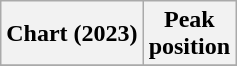<table class="wikitable plainrowheaders" style="text-align:center">
<tr>
<th scope="col">Chart (2023)</th>
<th scope="col">Peak<br>position</th>
</tr>
<tr>
</tr>
</table>
